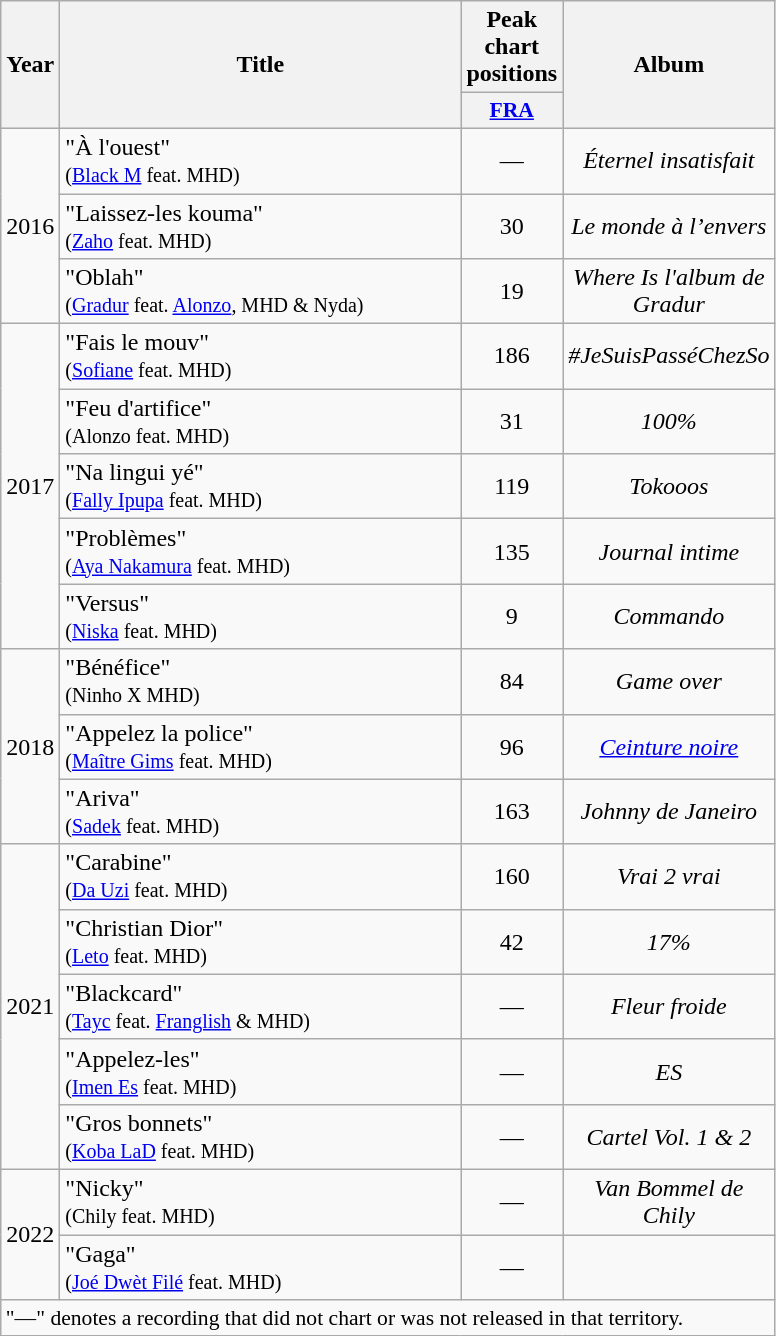<table class="wikitable">
<tr>
<th align="center" rowspan="2" width="10">Year</th>
<th align="center" rowspan="2" width="260">Title</th>
<th align="center" width="20">Peak chart positions</th>
<th align="center" rowspan="2" width="100">Album</th>
</tr>
<tr>
<th scope="col" style="width:3em;font-size:90%;"><a href='#'>FRA</a><br></th>
</tr>
<tr>
<td style="text-align:center;" rowspan=3>2016</td>
<td>"À l'ouest"<br><small>(<a href='#'>Black M</a> feat. MHD)</small></td>
<td style="text-align:center;">—</td>
<td style="text-align:center;"><em>Éternel insatisfait</em></td>
</tr>
<tr>
<td>"Laissez-les kouma"<br><small>(<a href='#'>Zaho</a> feat. MHD)</small></td>
<td style="text-align:center;">30</td>
<td style="text-align:center;"><em>Le monde à l’envers</em></td>
</tr>
<tr>
<td>"Oblah"<br><small>(<a href='#'>Gradur</a> feat. <a href='#'>Alonzo</a>, MHD & Nyda)</small></td>
<td style="text-align:center;">19</td>
<td style="text-align:center;"><em>Where Is l'album de Gradur</em></td>
</tr>
<tr>
<td style="text-align:center;" rowspan=5>2017</td>
<td>"Fais le mouv"<br><small>(<a href='#'>Sofiane</a> feat. MHD)</small></td>
<td style="text-align:center;">186</td>
<td style="text-align:center;"><em>#JeSuisPasséChezSo</em></td>
</tr>
<tr>
<td>"Feu d'artifice"<br><small>(Alonzo feat. MHD)</small></td>
<td style="text-align:center;">31</td>
<td style="text-align:center;"><em>100%</em></td>
</tr>
<tr>
<td>"Na lingui yé"<br><small>(<a href='#'>Fally Ipupa</a> feat. MHD)</small></td>
<td style="text-align:center;">119</td>
<td style="text-align:center;"><em>Tokooos</em></td>
</tr>
<tr>
<td>"Problèmes"<br><small>(<a href='#'>Aya Nakamura</a> feat. MHD)</small></td>
<td style="text-align:center;">135</td>
<td style="text-align:center;"><em>Journal intime</em></td>
</tr>
<tr>
<td>"Versus"<br><small>(<a href='#'>Niska</a> feat. MHD)</small></td>
<td style="text-align:center;">9</td>
<td style="text-align:center;"><em>Commando</em></td>
</tr>
<tr>
<td style="text-align:center;" rowspan=3>2018</td>
<td>"Bénéfice"<br><small>(Ninho X MHD)</small></td>
<td style="text-align:center;">84</td>
<td style="text-align:center;"><em>Game over</em></td>
</tr>
<tr>
<td>"Appelez la police"<br><small>(<a href='#'>Maître Gims</a> feat. MHD)</small></td>
<td style="text-align:center;">96</td>
<td style="text-align:center;"><em><a href='#'>Ceinture noire</a></em></td>
</tr>
<tr>
<td>"Ariva"<br><small>(<a href='#'>Sadek</a> feat. MHD)</small></td>
<td style="text-align:center;">163</td>
<td style="text-align:center;"><em>Johnny de Janeiro</em></td>
</tr>
<tr>
<td rowspan="5" style="text-align:center;">2021</td>
<td>"Carabine"<br><small>(<a href='#'>Da Uzi</a> feat. MHD)</small></td>
<td style="text-align:center;">160</td>
<td style="text-align:center;"><em>Vrai 2 vrai</em></td>
</tr>
<tr>
<td>"Christian Dior"<br><small>(<a href='#'>Leto</a> feat. MHD)</small></td>
<td style="text-align:center;">42</td>
<td style="text-align:center;"><em>17%</em></td>
</tr>
<tr>
<td>"Blackcard"<br><small>(<a href='#'>Tayc</a> feat. <a href='#'>Franglish</a> & MHD)</small></td>
<td style="text-align:center;">—</td>
<td style="text-align:center;"><em>Fleur froide</em></td>
</tr>
<tr>
<td>"Appelez-les"<br><small>(<a href='#'>Imen Es</a> feat. MHD)</small></td>
<td style="text-align:center;">—</td>
<td style="text-align:center;"><em>ES</em></td>
</tr>
<tr>
<td>"Gros bonnets"<br><small>(<a href='#'>Koba LaD</a> feat. MHD)</small></td>
<td style="text-align:center;">—</td>
<td style="text-align:center;"><em>Cartel Vol. 1 & 2</em></td>
</tr>
<tr>
<td rowspan="2">2022</td>
<td>"Nicky"<br><small>(Chily feat. MHD)</small></td>
<td style="text-align:center;">—</td>
<td style="text-align:center;"><em>Van Bommel de Chily</em></td>
</tr>
<tr>
<td>"Gaga"<br><small>(<a href='#'>Joé Dwèt Filé</a> feat. MHD)</small></td>
<td style="text-align:center;">—</td>
<td></td>
</tr>
<tr>
<td colspan="5" style="font-size:90%">"—" denotes a recording that did not chart or was not released in that territory.</td>
</tr>
</table>
